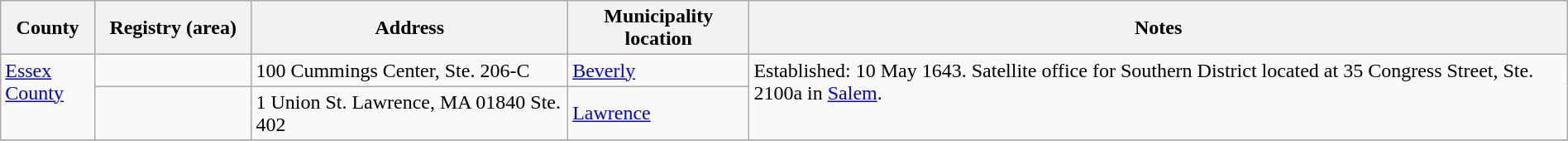<table class="wikitable" width="100%">
<tr>
<th style="width:6%">County</th>
<th style="width:10%">Registry (area)</th>
<th>Address</th>
<th>Municipality location</th>
<th>Notes</th>
</tr>
<tr>
<td rowspan="2" valign="top"><a href='#'>Essex County</a></td>
<td><strong></strong></td>
<td>100 Cummings Center, Ste. 206-C</td>
<td><a href='#'>Beverly</a></td>
<td rowspan="2" valign="top">Established: 10 May 1643. Satellite office for Southern District located at 35 Congress Street, Ste. 2100a in <a href='#'>Salem</a>.</td>
</tr>
<tr>
<td><strong></strong></td>
<td>1 Union St. Lawrence, MA  01840 Ste. 402</td>
<td><a href='#'>Lawrence</a></td>
</tr>
<tr>
</tr>
</table>
